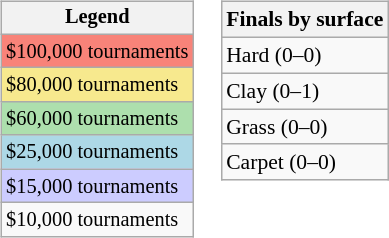<table>
<tr valign=top>
<td><br><table class="wikitable" style="font-size:85%">
<tr>
<th>Legend</th>
</tr>
<tr style="background:#f88379;">
<td>$100,000 tournaments</td>
</tr>
<tr style="background:#f7e98e;">
<td>$80,000 tournaments</td>
</tr>
<tr style="background:#addfad;">
<td>$60,000 tournaments</td>
</tr>
<tr style="background:lightblue;">
<td>$25,000 tournaments</td>
</tr>
<tr style="background:#ccccff;">
<td>$15,000 tournaments</td>
</tr>
<tr>
<td>$10,000 tournaments</td>
</tr>
</table>
</td>
<td><br><table class="wikitable" style="font-size:90%">
<tr>
<th>Finals by surface</th>
</tr>
<tr>
<td>Hard (0–0)</td>
</tr>
<tr>
<td>Clay (0–1)</td>
</tr>
<tr>
<td>Grass (0–0)</td>
</tr>
<tr>
<td>Carpet (0–0)</td>
</tr>
</table>
</td>
</tr>
</table>
